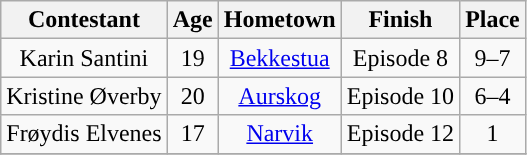<table class="wikitable" style="text-align:center;">
<tr>
<th colspan="1">Contestant</th>
<th colspan="1">Age</th>
<th colspan="1">Hometown</th>
<th>Finish</th>
<th>Place</th>
</tr>
<tr>
<td>Karin Santini</td>
<td>19</td>
<td><a href='#'>Bekkestua</a></td>
<td>Episode 8</td>
<td>9–7</td>
</tr>
<tr>
<td>Kristine Øverby</td>
<td>20</td>
<td><a href='#'>Aurskog</a></td>
<td>Episode 10</td>
<td>6–4</td>
</tr>
<tr>
<td>Frøydis Elvenes</td>
<td>17</td>
<td><a href='#'>Narvik</a></td>
<td>Episode 12</td>
<td>1</td>
</tr>
<tr>
</tr>
</table>
